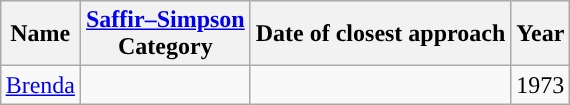<table class = "wikitable" style="margin:1em auto;">
<tr>
<th>Name</th>
<th><a href='#'>Saffir–Simpson</a><br>Category</th>
<th>Date of closest approach</th>
<th>Year</th>
</tr>
<tr>
<td><a href='#'>Brenda</a></td>
<td></td>
<td></td>
<td>1973</td>
</tr>
</table>
